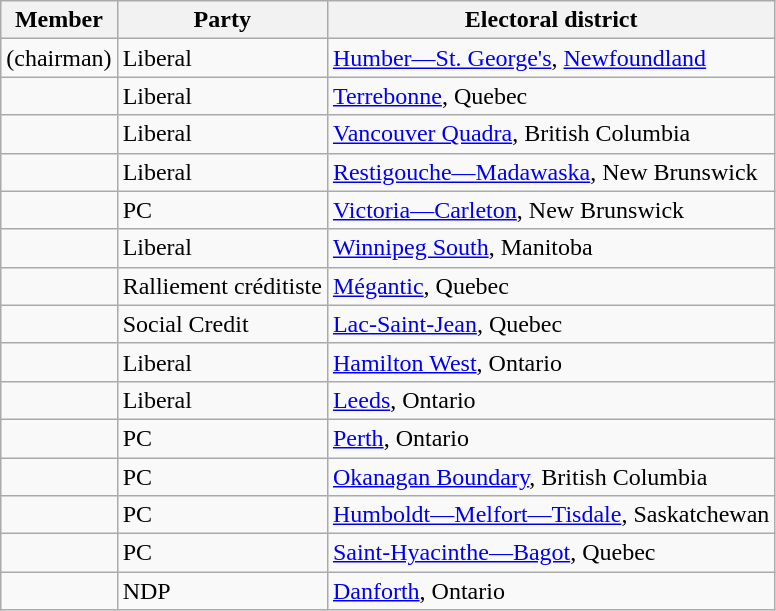<table class="wikitable sortable">
<tr>
<th>Member</th>
<th>Party</th>
<th>Electoral district</th>
</tr>
<tr>
<td> (chairman)</td>
<td>Liberal</td>
<td><a href='#'>Humber—St. George's</a>, <a href='#'>Newfoundland</a></td>
</tr>
<tr>
<td></td>
<td>Liberal</td>
<td><a href='#'>Terrebonne</a>, Quebec</td>
</tr>
<tr>
<td></td>
<td>Liberal</td>
<td><a href='#'>Vancouver Quadra</a>, British Columbia</td>
</tr>
<tr>
<td></td>
<td>Liberal</td>
<td><a href='#'>Restigouche—Madawaska</a>, New Brunswick</td>
</tr>
<tr>
<td></td>
<td>PC</td>
<td><a href='#'>Victoria—Carleton</a>, New Brunswick</td>
</tr>
<tr>
<td></td>
<td>Liberal</td>
<td><a href='#'>Winnipeg South</a>, Manitoba</td>
</tr>
<tr>
<td></td>
<td>Ralliement créditiste</td>
<td><a href='#'>Mégantic</a>, Quebec</td>
</tr>
<tr>
<td></td>
<td>Social Credit</td>
<td><a href='#'>Lac-Saint-Jean</a>, Quebec</td>
</tr>
<tr>
<td></td>
<td>Liberal</td>
<td><a href='#'>Hamilton West</a>, Ontario</td>
</tr>
<tr>
<td></td>
<td>Liberal</td>
<td><a href='#'>Leeds</a>, Ontario</td>
</tr>
<tr>
<td></td>
<td>PC</td>
<td><a href='#'>Perth</a>, Ontario</td>
</tr>
<tr>
<td></td>
<td>PC</td>
<td><a href='#'>Okanagan Boundary</a>, British Columbia</td>
</tr>
<tr>
<td></td>
<td>PC</td>
<td><a href='#'>Humboldt—Melfort—Tisdale</a>, Saskatchewan</td>
</tr>
<tr>
<td></td>
<td>PC</td>
<td><a href='#'>Saint-Hyacinthe—Bagot</a>, Quebec</td>
</tr>
<tr>
<td></td>
<td>NDP</td>
<td><a href='#'>Danforth</a>, Ontario</td>
</tr>
</table>
